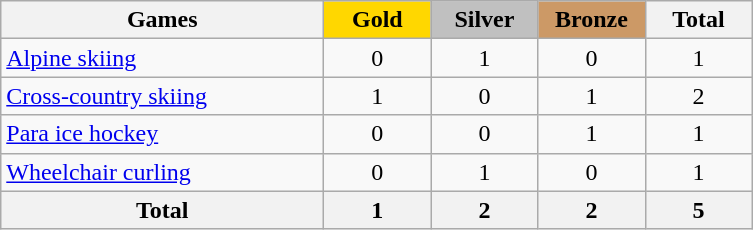<table class="wikitable sortable" style="text-align:center;">
<tr>
<th style="width:13em;">Games</th>
<th style="width:4em; background:gold;">Gold</th>
<th style="width:4em; background:silver;">Silver</th>
<th style="width:4em; background:#cc9966;">Bronze</th>
<th style="width:4em;">Total</th>
</tr>
<tr>
<td align=left> <a href='#'>Alpine skiing</a></td>
<td>0</td>
<td>1</td>
<td>0</td>
<td>1</td>
</tr>
<tr>
<td align=left> <a href='#'>Cross-country skiing</a></td>
<td>1</td>
<td>0</td>
<td>1</td>
<td>2</td>
</tr>
<tr>
<td align=left> <a href='#'>Para ice hockey</a></td>
<td>0</td>
<td>0</td>
<td>1</td>
<td>1</td>
</tr>
<tr>
<td align=left> <a href='#'>Wheelchair curling</a></td>
<td>0</td>
<td>1</td>
<td>0</td>
<td>1</td>
</tr>
<tr>
<th>Total</th>
<th>1</th>
<th>2</th>
<th>2</th>
<th>5</th>
</tr>
</table>
